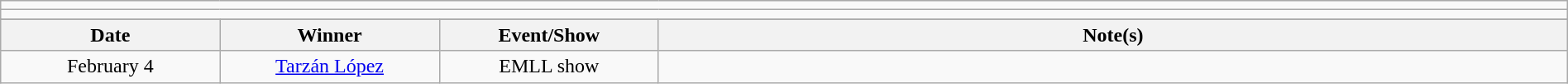<table class="wikitable" style="text-align:center; width:100%;">
<tr>
<td colspan="5"></td>
</tr>
<tr>
<td colspan="5"><strong></strong></td>
</tr>
<tr>
</tr>
<tr>
<th width=14%>Date</th>
<th width=14%>Winner</th>
<th width=14%>Event/Show</th>
<th width=58%>Note(s)</th>
</tr>
<tr>
<td>February 4</td>
<td><a href='#'>Tarzán López</a></td>
<td>EMLL show</td>
<td align=left></td>
</tr>
</table>
